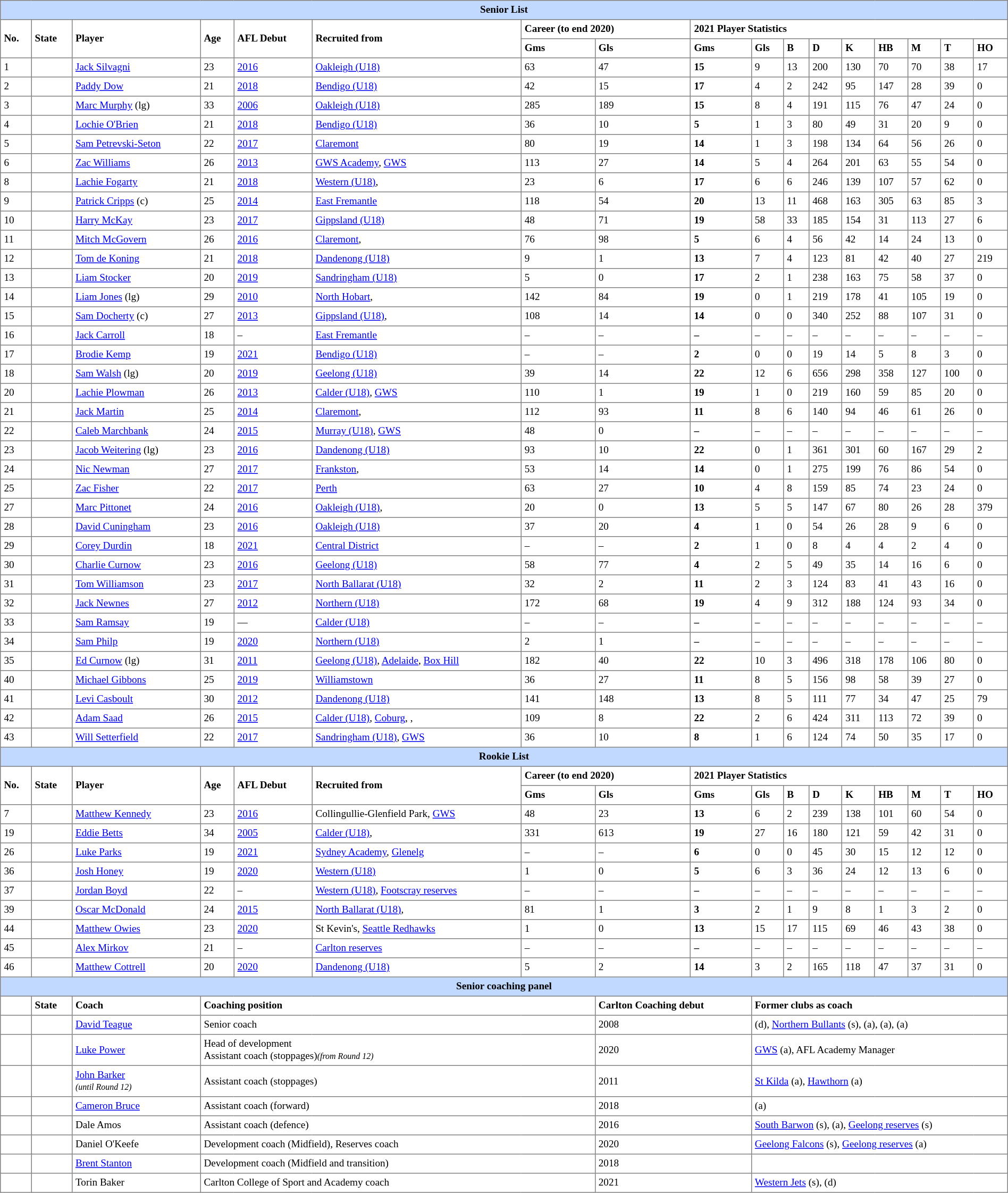<table border="1" cellpadding="4" cellspacing="0"  style="text-align:left; font-size:80%; border-collapse:collapse; width:100%;">
<tr style="background:#C1D8FF; text-align:center;">
<th colspan="17">Senior List</th>
</tr>
<tr>
<td rowspan="2"><strong>No. </strong></td>
<td rowspan="2"><strong>State</strong></td>
<td rowspan="2"><strong>Player </strong></td>
<td rowspan="2"><strong>Age </strong></td>
<td rowspan="2"><strong>AFL Debut </strong></td>
<td rowspan="2"><strong>Recruited from </strong></td>
<td colspan="2"><strong>Career (to end 2020) </strong></td>
<td colspan="9"><strong>2021 Player Statistics</strong></td>
</tr>
<tr>
<th>Gms</th>
<th>Gls</th>
<th>Gms</th>
<th>Gls</th>
<th>B</th>
<th>D</th>
<th>K</th>
<th>HB</th>
<th>M</th>
<th>T</th>
<th>HO</th>
</tr>
<tr>
<td>1</td>
<td></td>
<td><a href='#'>Jack Silvagni</a></td>
<td>23</td>
<td><a href='#'>2016</a></td>
<td><a href='#'>Oakleigh (U18)</a></td>
<td>63</td>
<td>47</td>
<td><strong>15</strong></td>
<td>9</td>
<td>13</td>
<td>200</td>
<td>130</td>
<td>70</td>
<td>70</td>
<td>38</td>
<td>17</td>
</tr>
<tr>
<td>2</td>
<td></td>
<td><a href='#'>Paddy Dow</a></td>
<td>21</td>
<td><a href='#'>2018</a></td>
<td><a href='#'>Bendigo (U18)</a></td>
<td>42</td>
<td>15</td>
<td><strong>17</strong></td>
<td>4</td>
<td>2</td>
<td>242</td>
<td>95</td>
<td>147</td>
<td>28</td>
<td>39</td>
<td>0</td>
</tr>
<tr>
<td>3</td>
<td></td>
<td><a href='#'>Marc Murphy</a> (lg)</td>
<td>33</td>
<td><a href='#'>2006</a></td>
<td><a href='#'>Oakleigh (U18)</a></td>
<td>285</td>
<td>189</td>
<td><strong>15</strong></td>
<td>8</td>
<td>4</td>
<td>191</td>
<td>115</td>
<td>76</td>
<td>47</td>
<td>24</td>
<td>0</td>
</tr>
<tr>
<td>4</td>
<td></td>
<td><a href='#'>Lochie O'Brien</a></td>
<td>21</td>
<td><a href='#'>2018</a></td>
<td><a href='#'>Bendigo (U18)</a></td>
<td>36</td>
<td>10</td>
<td><strong>5</strong></td>
<td>1</td>
<td>3</td>
<td>80</td>
<td>49</td>
<td>31</td>
<td>20</td>
<td>9</td>
<td>0</td>
</tr>
<tr>
<td>5</td>
<td></td>
<td><a href='#'>Sam Petrevski-Seton</a></td>
<td>22</td>
<td><a href='#'>2017</a></td>
<td><a href='#'>Claremont</a></td>
<td>80</td>
<td>19</td>
<td><strong>14</strong></td>
<td>1</td>
<td>3</td>
<td>198</td>
<td>134</td>
<td>64</td>
<td>56</td>
<td>26</td>
<td>0</td>
</tr>
<tr>
<td>6</td>
<td></td>
<td><a href='#'>Zac Williams</a></td>
<td>26</td>
<td><a href='#'>2013</a></td>
<td><a href='#'>GWS Academy</a>, <a href='#'>GWS</a></td>
<td>113</td>
<td>27</td>
<td><strong>14</strong></td>
<td>5</td>
<td>4</td>
<td>264</td>
<td>201</td>
<td>63</td>
<td>55</td>
<td>54</td>
<td>0</td>
</tr>
<tr>
<td>8</td>
<td></td>
<td><a href='#'>Lachie Fogarty</a></td>
<td>21</td>
<td><a href='#'>2018</a></td>
<td><a href='#'>Western (U18)</a>, </td>
<td>23</td>
<td>6</td>
<td><strong>17</strong></td>
<td>6</td>
<td>6</td>
<td>246</td>
<td>139</td>
<td>107</td>
<td>57</td>
<td>62</td>
<td>0</td>
</tr>
<tr>
<td>9</td>
<td></td>
<td><a href='#'>Patrick Cripps</a> (c)</td>
<td>25</td>
<td><a href='#'>2014</a></td>
<td><a href='#'>East Fremantle</a></td>
<td>118</td>
<td>54</td>
<td><strong>20</strong></td>
<td>13</td>
<td>11</td>
<td>468</td>
<td>163</td>
<td>305</td>
<td>63</td>
<td>85</td>
<td>3</td>
</tr>
<tr>
<td>10</td>
<td></td>
<td><a href='#'>Harry McKay</a></td>
<td>23</td>
<td><a href='#'>2017</a></td>
<td><a href='#'>Gippsland (U18)</a></td>
<td>48</td>
<td>71</td>
<td><strong>19</strong></td>
<td>58</td>
<td>33</td>
<td>185</td>
<td>154</td>
<td>31</td>
<td>113</td>
<td>27</td>
<td>6</td>
</tr>
<tr>
<td>11</td>
<td></td>
<td><a href='#'>Mitch McGovern</a></td>
<td>26</td>
<td><a href='#'>2016</a></td>
<td><a href='#'>Claremont</a>, </td>
<td>76</td>
<td>98</td>
<td><strong>5</strong></td>
<td>6</td>
<td>4</td>
<td>56</td>
<td>42</td>
<td>14</td>
<td>24</td>
<td>13</td>
<td>0</td>
</tr>
<tr>
<td>12</td>
<td></td>
<td><a href='#'>Tom de Koning</a></td>
<td>21</td>
<td><a href='#'>2018</a></td>
<td><a href='#'>Dandenong (U18)</a></td>
<td>9</td>
<td>1</td>
<td><strong>13</strong></td>
<td>7</td>
<td>4</td>
<td>123</td>
<td>81</td>
<td>42</td>
<td>40</td>
<td>27</td>
<td>219</td>
</tr>
<tr>
<td>13</td>
<td></td>
<td><a href='#'>Liam Stocker</a></td>
<td>20</td>
<td><a href='#'>2019</a></td>
<td><a href='#'>Sandringham (U18)</a></td>
<td>5</td>
<td>0</td>
<td><strong>17</strong></td>
<td>2</td>
<td>1</td>
<td>238</td>
<td>163</td>
<td>75</td>
<td>58</td>
<td>37</td>
<td>0</td>
</tr>
<tr>
<td>14</td>
<td></td>
<td><a href='#'>Liam Jones</a> (lg)</td>
<td>29</td>
<td><a href='#'>2010</a></td>
<td><a href='#'>North Hobart</a>, </td>
<td>142</td>
<td>84</td>
<td><strong>19</strong></td>
<td>0</td>
<td>1</td>
<td>219</td>
<td>178</td>
<td>41</td>
<td>105</td>
<td>19</td>
<td>0</td>
</tr>
<tr>
<td>15</td>
<td></td>
<td><a href='#'>Sam Docherty</a> (c)</td>
<td>27</td>
<td><a href='#'>2013</a></td>
<td><a href='#'>Gippsland (U18)</a>, </td>
<td>108</td>
<td>14</td>
<td><strong>14</strong></td>
<td>0</td>
<td>0</td>
<td>340</td>
<td>252</td>
<td>88</td>
<td>107</td>
<td>31</td>
<td>0</td>
</tr>
<tr>
<td>16</td>
<td></td>
<td><a href='#'>Jack Carroll</a></td>
<td>18</td>
<td>–</td>
<td><a href='#'>East Fremantle</a></td>
<td>–</td>
<td>–</td>
<td><strong>–</strong></td>
<td>–</td>
<td>–</td>
<td>–</td>
<td>–</td>
<td>–</td>
<td>–</td>
<td>–</td>
<td>–</td>
</tr>
<tr>
<td>17</td>
<td></td>
<td><a href='#'>Brodie Kemp</a></td>
<td>19</td>
<td><a href='#'>2021</a></td>
<td><a href='#'>Bendigo (U18)</a></td>
<td>–</td>
<td>–</td>
<td><strong>2</strong></td>
<td>0</td>
<td>0</td>
<td>19</td>
<td>14</td>
<td>5</td>
<td>8</td>
<td>3</td>
<td>0</td>
</tr>
<tr>
<td>18</td>
<td></td>
<td><a href='#'>Sam Walsh</a> (lg)</td>
<td>20</td>
<td><a href='#'>2019</a></td>
<td><a href='#'>Geelong (U18)</a></td>
<td>39</td>
<td>14</td>
<td><strong>22</strong></td>
<td>12</td>
<td>6</td>
<td>656</td>
<td>298</td>
<td>358</td>
<td>127</td>
<td>100</td>
<td>0</td>
</tr>
<tr>
<td>20</td>
<td></td>
<td><a href='#'>Lachie Plowman</a></td>
<td>26</td>
<td><a href='#'>2013</a></td>
<td><a href='#'>Calder (U18)</a>, <a href='#'>GWS</a></td>
<td>110</td>
<td>1</td>
<td><strong>19</strong></td>
<td>1</td>
<td>0</td>
<td>219</td>
<td>160</td>
<td>59</td>
<td>85</td>
<td>20</td>
<td>0</td>
</tr>
<tr>
<td>21</td>
<td></td>
<td><a href='#'>Jack Martin</a></td>
<td>25</td>
<td><a href='#'>2014</a></td>
<td><a href='#'>Claremont</a>, </td>
<td>112</td>
<td>93</td>
<td><strong>11</strong></td>
<td>8</td>
<td>6</td>
<td>140</td>
<td>94</td>
<td>46</td>
<td>61</td>
<td>26</td>
<td>0</td>
</tr>
<tr>
<td>22</td>
<td></td>
<td><a href='#'>Caleb Marchbank</a></td>
<td>24</td>
<td><a href='#'>2015</a></td>
<td><a href='#'>Murray (U18)</a>, <a href='#'>GWS</a></td>
<td>48</td>
<td>0</td>
<td><strong>–</strong></td>
<td>–</td>
<td>–</td>
<td>–</td>
<td>–</td>
<td>–</td>
<td>–</td>
<td>–</td>
<td>–</td>
</tr>
<tr>
<td>23</td>
<td></td>
<td><a href='#'>Jacob Weitering</a> (lg)</td>
<td>23</td>
<td><a href='#'>2016</a></td>
<td><a href='#'>Dandenong (U18)</a></td>
<td>93</td>
<td>10</td>
<td><strong>22</strong></td>
<td>0</td>
<td>1</td>
<td>361</td>
<td>301</td>
<td>60</td>
<td>167</td>
<td>29</td>
<td>2</td>
</tr>
<tr>
<td>24</td>
<td></td>
<td><a href='#'>Nic Newman</a></td>
<td>27</td>
<td><a href='#'>2017</a></td>
<td><a href='#'>Frankston</a>, </td>
<td>53</td>
<td>14</td>
<td><strong>14</strong></td>
<td>0</td>
<td>1</td>
<td>275</td>
<td>199</td>
<td>76</td>
<td>86</td>
<td>54</td>
<td>0</td>
</tr>
<tr>
<td>25</td>
<td></td>
<td><a href='#'>Zac Fisher</a></td>
<td>22</td>
<td><a href='#'>2017</a></td>
<td><a href='#'>Perth</a></td>
<td>63</td>
<td>27</td>
<td><strong>10</strong></td>
<td>4</td>
<td>8</td>
<td>159</td>
<td>85</td>
<td>74</td>
<td>23</td>
<td>24</td>
<td>0</td>
</tr>
<tr>
<td>27</td>
<td></td>
<td><a href='#'>Marc Pittonet</a></td>
<td>24</td>
<td><a href='#'>2016</a></td>
<td><a href='#'>Oakleigh (U18)</a>, </td>
<td>20</td>
<td>0</td>
<td><strong>13</strong></td>
<td>5</td>
<td>5</td>
<td>147</td>
<td>67</td>
<td>80</td>
<td>26</td>
<td>28</td>
<td>379</td>
</tr>
<tr>
<td>28</td>
<td></td>
<td><a href='#'>David Cuningham</a></td>
<td>23</td>
<td><a href='#'>2016</a></td>
<td><a href='#'>Oakleigh (U18)</a></td>
<td>37</td>
<td>20</td>
<td><strong>4</strong></td>
<td>1</td>
<td>0</td>
<td>54</td>
<td>26</td>
<td>28</td>
<td>9</td>
<td>6</td>
<td>0</td>
</tr>
<tr>
<td>29</td>
<td></td>
<td><a href='#'>Corey Durdin</a></td>
<td>18</td>
<td><a href='#'>2021</a></td>
<td><a href='#'>Central District</a></td>
<td>–</td>
<td>–</td>
<td><strong>2</strong></td>
<td>1</td>
<td>0</td>
<td>8</td>
<td>4</td>
<td>4</td>
<td>2</td>
<td>4</td>
<td>0</td>
</tr>
<tr>
<td>30</td>
<td></td>
<td><a href='#'>Charlie Curnow</a></td>
<td>23</td>
<td><a href='#'>2016</a></td>
<td><a href='#'>Geelong (U18)</a></td>
<td>58</td>
<td>77</td>
<td><strong>4</strong></td>
<td>2</td>
<td>5</td>
<td>49</td>
<td>35</td>
<td>14</td>
<td>16</td>
<td>6</td>
<td>0</td>
</tr>
<tr>
<td>31</td>
<td></td>
<td><a href='#'>Tom Williamson</a></td>
<td>23</td>
<td><a href='#'>2017</a></td>
<td><a href='#'>North Ballarat (U18)</a></td>
<td>32</td>
<td>2</td>
<td><strong>11</strong></td>
<td>2</td>
<td>3</td>
<td>124</td>
<td>83</td>
<td>41</td>
<td>43</td>
<td>16</td>
<td>0</td>
</tr>
<tr>
<td>32</td>
<td></td>
<td><a href='#'>Jack Newnes</a></td>
<td>27</td>
<td><a href='#'>2012</a></td>
<td><a href='#'>Northern (U18)</a></td>
<td>172</td>
<td>68</td>
<td><strong>19</strong></td>
<td>4</td>
<td>9</td>
<td>312</td>
<td>188</td>
<td>124</td>
<td>93</td>
<td>34</td>
<td>0</td>
</tr>
<tr>
<td>33</td>
<td></td>
<td><a href='#'>Sam Ramsay</a></td>
<td>19</td>
<td>—</td>
<td><a href='#'>Calder (U18)</a></td>
<td>–</td>
<td>–</td>
<td><strong>–</strong></td>
<td>–</td>
<td>–</td>
<td>–</td>
<td>–</td>
<td>–</td>
<td>–</td>
<td>–</td>
<td>–</td>
</tr>
<tr>
<td>34</td>
<td></td>
<td><a href='#'>Sam Philp</a></td>
<td>19</td>
<td><a href='#'>2020</a></td>
<td><a href='#'>Northern (U18)</a></td>
<td>2</td>
<td>1</td>
<td><strong>–</strong></td>
<td>–</td>
<td>–</td>
<td>–</td>
<td>–</td>
<td>–</td>
<td>–</td>
<td>–</td>
<td>–</td>
</tr>
<tr>
<td>35</td>
<td></td>
<td><a href='#'>Ed Curnow</a> (lg)</td>
<td>31</td>
<td><a href='#'>2011</a></td>
<td><a href='#'>Geelong (U18)</a>, <a href='#'>Adelaide</a>, <a href='#'>Box Hill</a></td>
<td>182</td>
<td>40</td>
<td><strong>22</strong></td>
<td>10</td>
<td>3</td>
<td>496</td>
<td>318</td>
<td>178</td>
<td>106</td>
<td>80</td>
<td>0</td>
</tr>
<tr>
<td>40</td>
<td></td>
<td><a href='#'>Michael Gibbons</a></td>
<td>25</td>
<td><a href='#'>2019</a></td>
<td><a href='#'>Williamstown</a></td>
<td>36</td>
<td>27</td>
<td><strong>11</strong></td>
<td>8</td>
<td>5</td>
<td>156</td>
<td>98</td>
<td>58</td>
<td>39</td>
<td>27</td>
<td>0</td>
</tr>
<tr>
<td>41</td>
<td></td>
<td><a href='#'>Levi Casboult</a></td>
<td>30</td>
<td><a href='#'>2012</a></td>
<td><a href='#'>Dandenong (U18)</a></td>
<td>141</td>
<td>148</td>
<td><strong>13</strong></td>
<td>8</td>
<td>5</td>
<td>111</td>
<td>77</td>
<td>34</td>
<td>47</td>
<td>25</td>
<td>79</td>
</tr>
<tr>
<td>42</td>
<td></td>
<td><a href='#'>Adam Saad</a></td>
<td>26</td>
<td><a href='#'>2015</a></td>
<td><a href='#'>Calder (U18)</a>, <a href='#'>Coburg</a>, , </td>
<td>109</td>
<td>8</td>
<td><strong>22</strong></td>
<td>2</td>
<td>6</td>
<td>424</td>
<td>311</td>
<td>113</td>
<td>72</td>
<td>39</td>
<td>0</td>
</tr>
<tr>
<td>43</td>
<td></td>
<td><a href='#'>Will Setterfield</a></td>
<td>22</td>
<td><a href='#'>2017</a></td>
<td><a href='#'>Sandringham (U18)</a>, <a href='#'>GWS</a></td>
<td>36</td>
<td>10</td>
<td><strong>8</strong></td>
<td>1</td>
<td>6</td>
<td>124</td>
<td>74</td>
<td>50</td>
<td>35</td>
<td>17</td>
<td>0</td>
</tr>
<tr>
<th colspan="17" style="background:#C1D8FF; text-align:center;">Rookie List</th>
</tr>
<tr>
<td rowspan="2"><strong>No. </strong></td>
<td rowspan="2"><strong>State</strong></td>
<td rowspan="2"><strong>Player </strong></td>
<td rowspan="2"><strong>Age </strong></td>
<td rowspan="2"><strong>AFL Debut </strong></td>
<td rowspan="2"><strong>Recruited from </strong></td>
<td colspan="2"><strong>Career (to end 2020) </strong></td>
<td colspan="9"><strong>2021 Player Statistics</strong></td>
</tr>
<tr>
<th>Gms</th>
<th>Gls</th>
<th>Gms</th>
<th>Gls</th>
<th>B</th>
<th>D</th>
<th>K</th>
<th>HB</th>
<th>M</th>
<th>T</th>
<th>HO</th>
</tr>
<tr>
<td>7</td>
<td></td>
<td><a href='#'>Matthew Kennedy</a></td>
<td>23</td>
<td><a href='#'>2016</a></td>
<td>Collingullie-Glenfield Park, <a href='#'>GWS</a></td>
<td>48</td>
<td>23</td>
<td><strong>13</strong></td>
<td>6</td>
<td>2</td>
<td>239</td>
<td>138</td>
<td>101</td>
<td>60</td>
<td>54</td>
<td>0</td>
</tr>
<tr>
<td>19</td>
<td></td>
<td><a href='#'>Eddie Betts</a></td>
<td>34</td>
<td><a href='#'>2005</a></td>
<td><a href='#'>Calder (U18)</a>, </td>
<td>331</td>
<td>613</td>
<td><strong>19</strong></td>
<td>27</td>
<td>16</td>
<td>180</td>
<td>121</td>
<td>59</td>
<td>42</td>
<td>31</td>
<td>0</td>
</tr>
<tr>
<td>26</td>
<td></td>
<td><a href='#'>Luke Parks</a></td>
<td>19</td>
<td><a href='#'>2021</a></td>
<td><a href='#'>Sydney Academy</a>, <a href='#'>Glenelg</a></td>
<td>–</td>
<td>–</td>
<td><strong>6</strong></td>
<td>0</td>
<td>0</td>
<td>45</td>
<td>30</td>
<td>15</td>
<td>12</td>
<td>12</td>
<td>0</td>
</tr>
<tr>
<td>36</td>
<td></td>
<td><a href='#'>Josh Honey</a></td>
<td>19</td>
<td><a href='#'>2020</a></td>
<td><a href='#'>Western (U18)</a></td>
<td>1</td>
<td>0</td>
<td><strong>5</strong></td>
<td>6</td>
<td>3</td>
<td>36</td>
<td>24</td>
<td>12</td>
<td>13</td>
<td>6</td>
<td>0</td>
</tr>
<tr>
<td>37</td>
<td></td>
<td><a href='#'>Jordan Boyd</a></td>
<td>22</td>
<td>–</td>
<td><a href='#'>Western (U18)</a>, <a href='#'>Footscray reserves</a></td>
<td>–</td>
<td>–</td>
<td><strong>–</strong></td>
<td>–</td>
<td>–</td>
<td>–</td>
<td>–</td>
<td>–</td>
<td>–</td>
<td>–</td>
<td>–</td>
</tr>
<tr>
<td>39</td>
<td></td>
<td><a href='#'>Oscar McDonald</a></td>
<td>24</td>
<td><a href='#'>2015</a></td>
<td><a href='#'>North Ballarat (U18)</a>, </td>
<td>81</td>
<td>1</td>
<td><strong>3</strong></td>
<td>2</td>
<td>1</td>
<td>9</td>
<td>8</td>
<td>1</td>
<td>3</td>
<td>2</td>
<td>0</td>
</tr>
<tr>
<td>44</td>
<td></td>
<td><a href='#'>Matthew Owies</a></td>
<td>23</td>
<td><a href='#'>2020</a></td>
<td>St Kevin's, <a href='#'>Seattle Redhawks</a></td>
<td>1</td>
<td>0</td>
<td><strong>13</strong></td>
<td>15</td>
<td>17</td>
<td>115</td>
<td>69</td>
<td>46</td>
<td>43</td>
<td>38</td>
<td>0</td>
</tr>
<tr>
<td>45</td>
<td></td>
<td><a href='#'>Alex Mirkov</a></td>
<td>21</td>
<td>–</td>
<td><a href='#'>Carlton reserves</a></td>
<td>–</td>
<td>–</td>
<td><strong>–</strong></td>
<td>–</td>
<td>–</td>
<td>–</td>
<td>–</td>
<td>–</td>
<td>–</td>
<td>–</td>
<td>–</td>
</tr>
<tr>
<td>46</td>
<td></td>
<td><a href='#'>Matthew Cottrell</a></td>
<td>20</td>
<td><a href='#'>2020</a></td>
<td><a href='#'>Dandenong (U18)</a></td>
<td>5</td>
<td>2</td>
<td><strong>14</strong></td>
<td>3</td>
<td>2</td>
<td>165</td>
<td>118</td>
<td>47</td>
<td>37</td>
<td>31</td>
<td>0</td>
</tr>
<tr>
<th colspan="17" style="background:#C1D8FF; text-align:center;">Senior coaching panel</th>
</tr>
<tr>
<th></th>
<th>State</th>
<th>Coach</th>
<th colspan="4">Coaching position</th>
<th colspan="2">Carlton Coaching debut</th>
<th colspan="8">Former clubs as coach</th>
</tr>
<tr>
<td></td>
<td></td>
<td><a href='#'>David Teague</a></td>
<td colspan="4">Senior coach</td>
<td colspan="2">2008</td>
<td colspan="8"> (d), <a href='#'>Northern Bullants</a> (s),  (a),  (a),  (a)</td>
</tr>
<tr>
<td></td>
<td></td>
<td><a href='#'>Luke Power</a></td>
<td colspan="4">Head of development<br>Assistant coach (stoppages)<small><em>(from Round 12)</em></small></td>
<td colspan="2">2020</td>
<td colspan="8"><a href='#'>GWS</a> (a), AFL Academy Manager</td>
</tr>
<tr>
<td></td>
<td></td>
<td><a href='#'>John Barker</a><br><small><em>(until Round 12)</em></small></td>
<td colspan="4">Assistant coach (stoppages)</td>
<td colspan="2">2011</td>
<td colspan="8"><a href='#'>St Kilda</a> (a), <a href='#'>Hawthorn</a> (a)</td>
</tr>
<tr>
<td></td>
<td></td>
<td><a href='#'>Cameron Bruce</a></td>
<td colspan="4">Assistant coach (forward)</td>
<td colspan="2">2018</td>
<td colspan="8"> (a)</td>
</tr>
<tr>
<td></td>
<td></td>
<td>Dale Amos</td>
<td colspan="4">Assistant coach (defence)</td>
<td colspan="2">2016</td>
<td colspan="8"><a href='#'>South Barwon</a> (s),  (a), <a href='#'>Geelong reserves</a> (s)</td>
</tr>
<tr>
<td></td>
<td></td>
<td>Daniel O'Keefe</td>
<td colspan="4">Development coach (Midfield), Reserves coach</td>
<td colspan="2">2020</td>
<td colspan="8"><a href='#'>Geelong Falcons</a> (s), <a href='#'>Geelong reserves</a> (a)</td>
</tr>
<tr>
<td></td>
<td></td>
<td><a href='#'>Brent Stanton</a></td>
<td colspan="4">Development coach (Midfield and transition)</td>
<td colspan="2">2018</td>
<td colspan="8"></td>
</tr>
<tr>
<td></td>
<td></td>
<td>Torin Baker</td>
<td colspan="4">Carlton College of Sport and Academy coach</td>
<td colspan="2">2021</td>
<td colspan="8"><a href='#'>Western Jets</a> (s),  (d)</td>
</tr>
</table>
